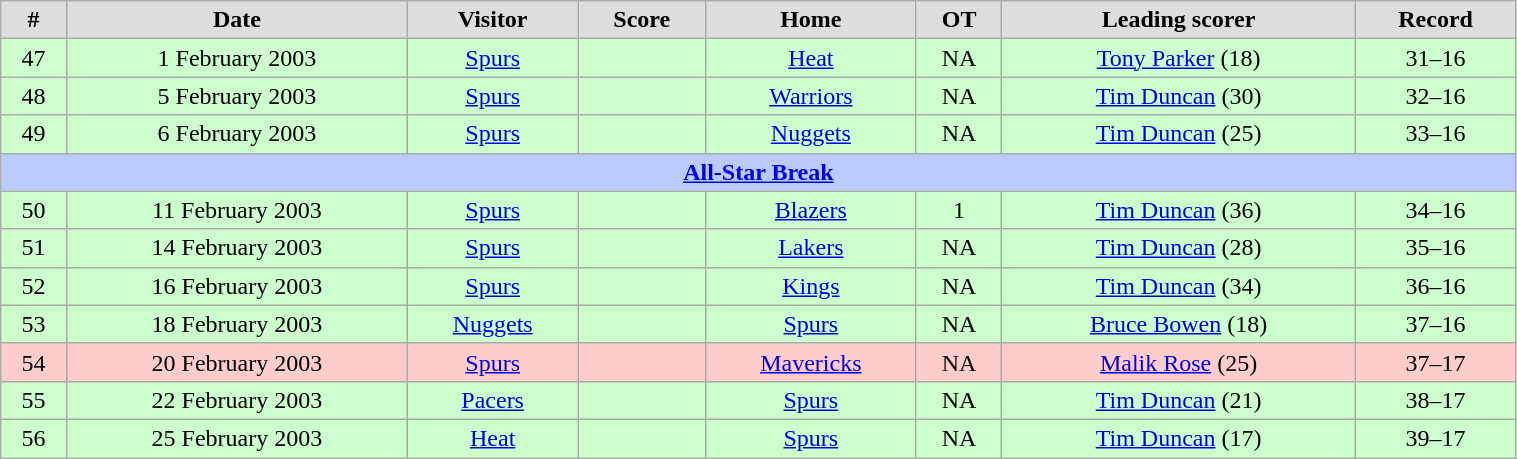<table class="wikitable collapsible collapsed" width="80%">
<tr align="center"  bgcolor="#dddddd">
<td><strong>#</strong></td>
<td><strong>Date</strong></td>
<td><strong>Visitor</strong></td>
<td><strong>Score</strong></td>
<td><strong>Home</strong></td>
<td><strong>OT</strong></td>
<td><strong>Leading scorer</strong></td>
<td><strong>Record</strong></td>
</tr>
<tr align="center" bgcolor="#ccffcc">
<td>47</td>
<td>1 February 2003</td>
<td><a href='#'>Spurs</a></td>
<td></td>
<td><a href='#'>Heat</a></td>
<td>NA</td>
<td><a href='#'>Tony Parker</a> (18)</td>
<td>31–16</td>
</tr>
<tr align="center" bgcolor="#ccffcc">
<td>48</td>
<td>5 February 2003</td>
<td><a href='#'>Spurs</a></td>
<td></td>
<td><a href='#'>Warriors</a></td>
<td>NA</td>
<td><a href='#'>Tim Duncan</a> (30)</td>
<td>32–16</td>
</tr>
<tr align="center" bgcolor="#ccffcc">
<td>49</td>
<td>6 February 2003</td>
<td><a href='#'>Spurs</a></td>
<td></td>
<td><a href='#'>Nuggets</a></td>
<td>NA</td>
<td><a href='#'>Tim Duncan</a> (25)</td>
<td>33–16</td>
</tr>
<tr align="center">
<td colspan="9" bgcolor="#bbcaff"><strong><a href='#'>All-Star Break</a></strong></td>
</tr>
<tr align="center" bgcolor="#ccffcc">
<td>50</td>
<td>11 February 2003</td>
<td><a href='#'>Spurs</a></td>
<td></td>
<td><a href='#'>Blazers</a></td>
<td>1</td>
<td><a href='#'>Tim Duncan</a> (36)</td>
<td>34–16</td>
</tr>
<tr align="center" bgcolor="#ccffcc">
<td>51</td>
<td>14 February 2003</td>
<td><a href='#'>Spurs</a></td>
<td></td>
<td><a href='#'>Lakers</a></td>
<td>NA</td>
<td><a href='#'>Tim Duncan</a> (28)</td>
<td>35–16</td>
</tr>
<tr align="center" bgcolor="#ccffcc">
<td>52</td>
<td>16 February 2003</td>
<td><a href='#'>Spurs</a></td>
<td></td>
<td><a href='#'>Kings</a></td>
<td>NA</td>
<td><a href='#'>Tim Duncan</a> (34)</td>
<td>36–16</td>
</tr>
<tr align="center" bgcolor="#ccffcc">
<td>53</td>
<td>18 February 2003</td>
<td><a href='#'>Nuggets</a></td>
<td></td>
<td><a href='#'>Spurs</a></td>
<td>NA</td>
<td><a href='#'>Bruce Bowen</a> (18)</td>
<td>37–16</td>
</tr>
<tr align="center" bgcolor="#ffcccc">
<td>54</td>
<td>20 February 2003</td>
<td><a href='#'>Spurs</a></td>
<td></td>
<td><a href='#'>Mavericks</a></td>
<td>NA</td>
<td><a href='#'>Malik Rose</a> (25)</td>
<td>37–17</td>
</tr>
<tr align="center" bgcolor="#ccffcc">
<td>55</td>
<td>22 February 2003</td>
<td><a href='#'>Pacers</a></td>
<td></td>
<td><a href='#'>Spurs</a></td>
<td>NA</td>
<td><a href='#'>Tim Duncan</a> (21)</td>
<td>38–17</td>
</tr>
<tr align="center" bgcolor="#ccffcc">
<td>56</td>
<td>25 February 2003</td>
<td><a href='#'>Heat</a></td>
<td></td>
<td><a href='#'>Spurs</a></td>
<td>NA</td>
<td><a href='#'>Tim Duncan</a> (17)</td>
<td>39–17</td>
</tr>
</table>
